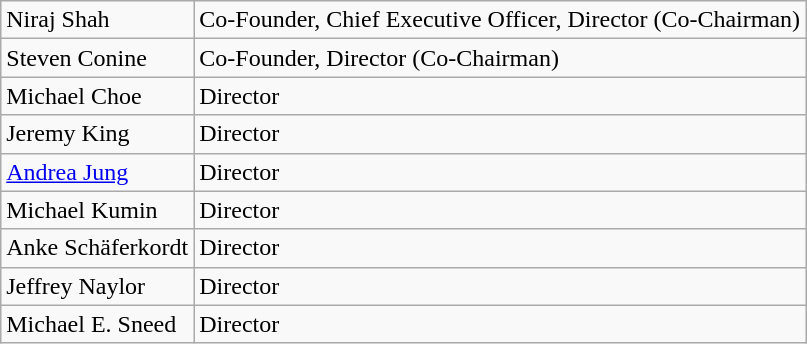<table class="wikitable">
<tr>
<td>Niraj Shah</td>
<td>Co-Founder, Chief Executive Officer, Director (Co-Chairman)</td>
</tr>
<tr>
<td>Steven Conine</td>
<td>Co-Founder, Director (Co-Chairman)</td>
</tr>
<tr>
<td>Michael Choe</td>
<td>Director</td>
</tr>
<tr>
<td>Jeremy King</td>
<td>Director</td>
</tr>
<tr>
<td><a href='#'>Andrea Jung</a></td>
<td>Director</td>
</tr>
<tr>
<td>Michael Kumin</td>
<td>Director</td>
</tr>
<tr>
<td>Anke Schäferkordt</td>
<td>Director</td>
</tr>
<tr>
<td>Jeffrey Naylor</td>
<td>Director</td>
</tr>
<tr>
<td>Michael E. Sneed</td>
<td>Director  </td>
</tr>
</table>
